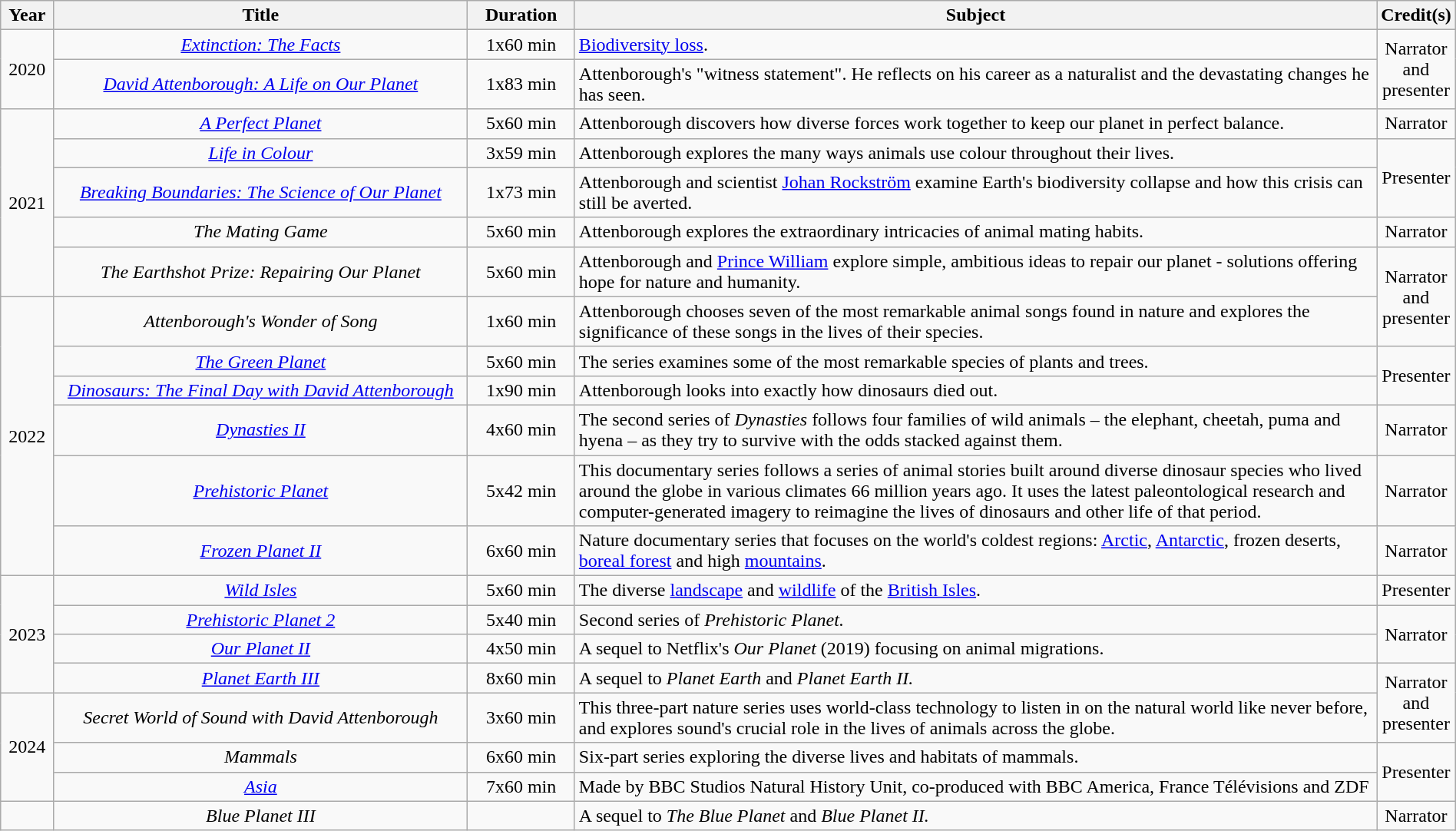<table class="wikitable" style="text-align:center" width="100%">
<tr>
<th width="40">Year</th>
<th width="400">Title</th>
<th width="90">Duration</th>
<th width="800">Subject</th>
<th>Credit(s)</th>
</tr>
<tr>
<td rowspan="2">2020</td>
<td><em><a href='#'>Extinction: The Facts</a></em></td>
<td>1x60 min</td>
<td align="left"><a href='#'>Biodiversity loss</a>.</td>
<td rowspan="2">Narrator and presenter</td>
</tr>
<tr>
<td><em><a href='#'>David Attenborough: A Life on Our Planet</a></em></td>
<td>1x83 min</td>
<td align="left">Attenborough's "witness statement". He reflects on his career as a naturalist and the devastating changes he has seen.</td>
</tr>
<tr>
<td rowspan="5">2021</td>
<td><em><a href='#'>A Perfect Planet</a></em></td>
<td>5x60 min</td>
<td align="left">Attenborough discovers how diverse forces work together to keep our planet in perfect balance.</td>
<td>Narrator</td>
</tr>
<tr>
<td><em><a href='#'>Life in Colour</a></em></td>
<td>3x59 min</td>
<td align="left">Attenborough explores the many ways animals use colour throughout their lives.</td>
<td rowspan="2">Presenter</td>
</tr>
<tr>
<td><em><a href='#'>Breaking Boundaries: The Science of Our Planet</a></em></td>
<td>1x73 min</td>
<td align="left">Attenborough and scientist <a href='#'>Johan Rockström</a> examine Earth's biodiversity collapse and how this crisis can still be averted.</td>
</tr>
<tr>
<td><em>The Mating Game</em></td>
<td>5x60 min</td>
<td align="left">Attenborough explores the extraordinary intricacies of animal mating habits.</td>
<td>Narrator</td>
</tr>
<tr>
<td><em>The Earthshot Prize: Repairing Our Planet</em></td>
<td>5x60 min</td>
<td align="left">Attenborough and <a href='#'>Prince William</a> explore simple, ambitious ideas to repair our planet - solutions offering hope for nature and humanity.</td>
<td rowspan="2">Narrator and presenter</td>
</tr>
<tr>
<td rowspan="6">2022</td>
<td><em>Attenborough's Wonder of Song</em></td>
<td>1x60 min</td>
<td align="left">Attenborough chooses seven of the most remarkable animal songs found in nature and explores the significance of these songs in the lives of their species.</td>
</tr>
<tr>
<td><em><a href='#'>The Green Planet</a></em></td>
<td>5x60 min</td>
<td align="left">The series examines some of the most remarkable species of plants and trees.</td>
<td rowspan="2">Presenter</td>
</tr>
<tr>
<td><em><a href='#'>Dinosaurs: The Final Day with David Attenborough</a></em></td>
<td>1x90 min</td>
<td align="left">Attenborough looks into exactly how dinosaurs died out.</td>
</tr>
<tr>
<td><em><a href='#'>Dynasties II</a></em></td>
<td>4x60 min</td>
<td align="left">The second series of <em>Dynasties</em> follows four families of wild animals – the elephant, cheetah, puma and hyena – as they try to survive with the odds stacked against them.</td>
<td>Narrator</td>
</tr>
<tr>
<td><em><a href='#'>Prehistoric Planet</a></em></td>
<td>5x42 min</td>
<td align="left">This documentary series follows a series of animal stories built around diverse dinosaur species who lived around the globe in various climates 66 million years ago. It uses the latest paleontological research and computer-generated imagery to reimagine the lives of dinosaurs and other life of that period.</td>
<td>Narrator</td>
</tr>
<tr>
<td><em><a href='#'>Frozen Planet II</a></em></td>
<td>6x60 min</td>
<td align="left">Nature documentary series that focuses on the world's coldest regions: <a href='#'>Arctic</a>, <a href='#'>Antarctic</a>, frozen deserts, <a href='#'>boreal forest</a> and high <a href='#'>mountains</a>.</td>
<td>Narrator</td>
</tr>
<tr>
<td rowspan="4">2023</td>
<td><em><a href='#'>Wild Isles</a></em></td>
<td>5x60 min</td>
<td align="left">The diverse <a href='#'>landscape</a> and <a href='#'>wildlife</a> of the <a href='#'>British Isles</a>.</td>
<td>Presenter</td>
</tr>
<tr>
<td><em><a href='#'>Prehistoric Planet 2</a></em></td>
<td>5x40 min</td>
<td align="left">Second series of <em>Prehistoric Planet.</em></td>
<td rowspan="2">Narrator</td>
</tr>
<tr>
<td><em><a href='#'>Our Planet II</a></em></td>
<td>4x50 min</td>
<td align="left">A sequel to Netflix's <em>Our Planet</em> (2019) focusing on animal migrations.</td>
</tr>
<tr>
<td><em><a href='#'>Planet Earth III</a></em></td>
<td>8x60 min</td>
<td align="left">A sequel to <em>Planet Earth</em> and <em>Planet Earth II.</em></td>
<td rowspan="2">Narrator and presenter</td>
</tr>
<tr>
<td rowspan="3">2024</td>
<td><em>Secret World of Sound with David Attenborough</em></td>
<td>3x60 min</td>
<td align="left">This three-part nature series uses world-class technology to listen in on the natural world like never before, and explores sound's crucial role in the lives of animals across the globe.</td>
</tr>
<tr>
<td><em>Mammals</em></td>
<td>6x60 min</td>
<td align="left">Six-part series exploring the diverse lives and habitats of mammals.</td>
<td rowspan="2">Presenter</td>
</tr>
<tr>
<td><em><a href='#'>Asia</a></em></td>
<td>7x60 min</td>
<td align="left">Made by BBC Studios Natural History Unit, co-produced with BBC America, France Télévisions and ZDF</td>
</tr>
<tr>
<td></td>
<td><em>Blue Planet III</em></td>
<td></td>
<td align="left">A sequel to <em>The Blue Planet</em> and <em>Blue Planet II.</em></td>
<td>Narrator</td>
</tr>
</table>
